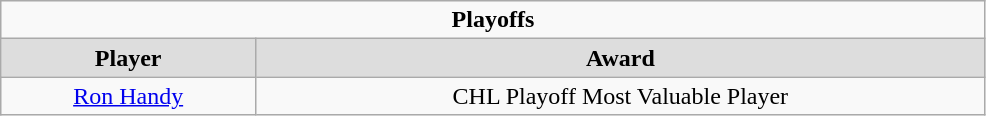<table class="wikitable"  style="width:52%; text-align:center;">
<tr>
<td colspan="10" style="text-align:center;"><strong>Playoffs</strong></td>
</tr>
<tr style="text-align:center; background:#ddd;">
<td><strong>Player</strong></td>
<td><strong>Award</strong></td>
</tr>
<tr>
<td><a href='#'>Ron Handy</a></td>
<td>CHL Playoff Most Valuable Player</td>
</tr>
</table>
